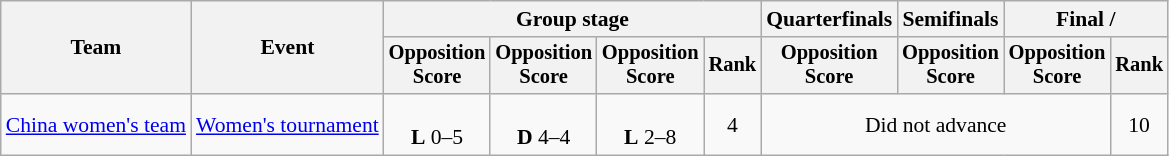<table class="wikitable" style="font-size:90%">
<tr>
<th rowspan=2>Team</th>
<th rowspan=2>Event</th>
<th colspan=4>Group stage</th>
<th>Quarterfinals</th>
<th>Semifinals</th>
<th colspan=2>Final / </th>
</tr>
<tr style="font-size:95%">
<th>Opposition<br>Score</th>
<th>Opposition<br>Score</th>
<th>Opposition<br>Score</th>
<th>Rank</th>
<th>Opposition<br>Score</th>
<th>Opposition<br>Score</th>
<th>Opposition<br>Score</th>
<th>Rank</th>
</tr>
<tr align=center>
<td align=left><a href='#'>China women's team</a></td>
<td align=left><a href='#'>Women's tournament</a></td>
<td><br><strong>L</strong> 0–5</td>
<td><br><strong>D</strong> 4–4</td>
<td><br><strong>L</strong> 2–8</td>
<td>4</td>
<td colspan=3>Did not advance</td>
<td>10</td>
</tr>
</table>
